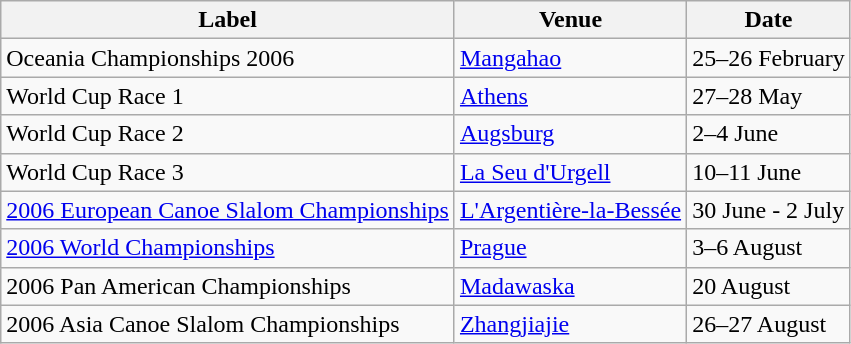<table class="wikitable">
<tr>
<th>Label</th>
<th>Venue</th>
<th>Date</th>
</tr>
<tr align=left>
<td>Oceania Championships 2006</td>
<td align=left> <a href='#'>Mangahao</a></td>
<td align=left>25–26 February</td>
</tr>
<tr align=left>
<td>World Cup Race 1</td>
<td align=left> <a href='#'>Athens</a></td>
<td align=left>27–28 May</td>
</tr>
<tr align=left>
<td>World Cup Race 2</td>
<td align=left> <a href='#'>Augsburg</a></td>
<td align=left>2–4 June</td>
</tr>
<tr align=left>
<td>World Cup Race 3</td>
<td align=left> <a href='#'>La Seu d'Urgell</a></td>
<td align=left>10–11 June</td>
</tr>
<tr align=left>
<td><a href='#'>2006 European Canoe Slalom Championships</a></td>
<td align=left> <a href='#'>L'Argentière-la-Bessée</a></td>
<td align=left>30 June - 2 July</td>
</tr>
<tr align=left>
<td><a href='#'>2006 World Championships</a></td>
<td align=left> <a href='#'>Prague</a></td>
<td align=left>3–6 August</td>
</tr>
<tr align=left>
<td>2006 Pan American Championships</td>
<td align=left> <a href='#'>Madawaska</a></td>
<td align=left>20 August</td>
</tr>
<tr align=left>
<td>2006 Asia Canoe Slalom Championships</td>
<td align=left> <a href='#'>Zhangjiajie</a></td>
<td align=left>26–27 August</td>
</tr>
</table>
